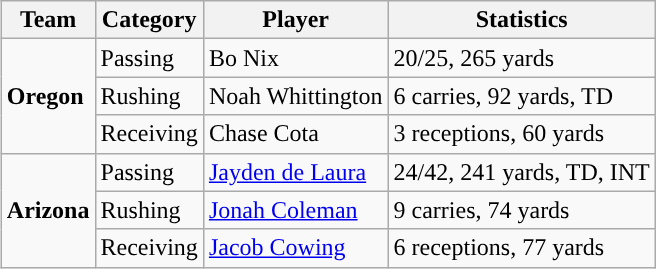<table class="wikitable" style="float: right;">
<tr>
<th>Team</th>
<th>Category</th>
<th>Player</th>
<th>Statistics</th>
</tr>
<tr>
<td rowspan=3><strong>Oregon</strong></td>
<td>Passing</td>
<td>Bo Nix</td>
<td>20/25, 265 yards</td>
</tr>
<tr>
<td>Rushing</td>
<td>Noah Whittington</td>
<td>6 carries, 92 yards, TD</td>
</tr>
<tr>
<td>Receiving</td>
<td>Chase Cota</td>
<td>3 receptions, 60 yards</td>
</tr>
<tr>
<td rowspan=3><strong>Arizona</strong></td>
<td>Passing</td>
<td><a href='#'>Jayden de Laura</a></td>
<td>24/42, 241 yards, TD, INT</td>
</tr>
<tr>
<td>Rushing</td>
<td><a href='#'>Jonah Coleman</a></td>
<td>9 carries, 74 yards</td>
</tr>
<tr>
<td>Receiving</td>
<td><a href='#'>Jacob Cowing</a></td>
<td>6 receptions, 77 yards</td>
</tr>
</table>
